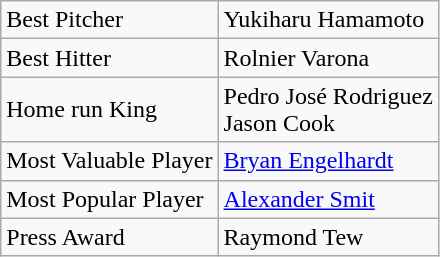<table class="wikitable" border="1">
<tr>
<td>Best Pitcher</td>
<td> Yukiharu Hamamoto</td>
</tr>
<tr>
<td>Best Hitter</td>
<td> Rolnier Varona</td>
</tr>
<tr>
<td>Home run King</td>
<td> Pedro José Rodriguez<br> Jason Cook</td>
</tr>
<tr>
<td>Most Valuable Player</td>
<td> <a href='#'>Bryan Engelhardt</a></td>
</tr>
<tr>
<td>Most Popular Player</td>
<td> <a href='#'>Alexander Smit</a></td>
</tr>
<tr>
<td>Press Award</td>
<td> Raymond Tew</td>
</tr>
</table>
